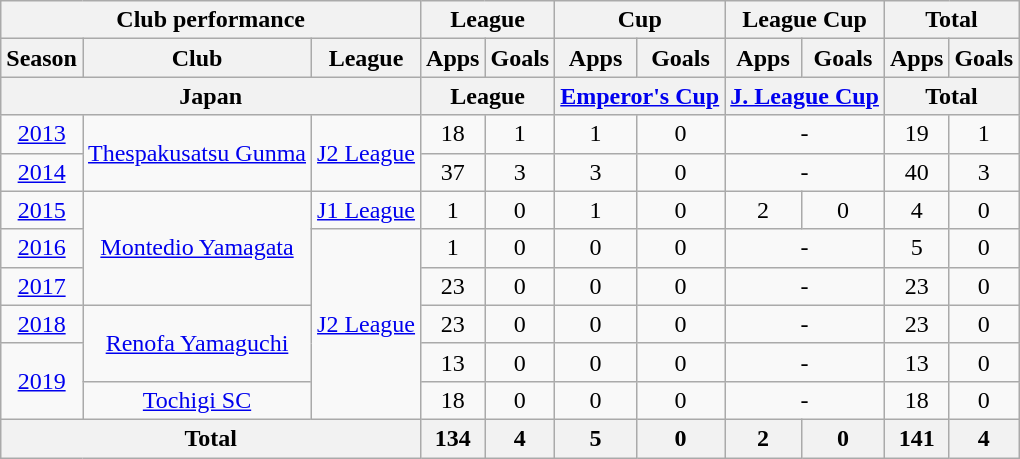<table class="wikitable" style="text-align:center;">
<tr>
<th colspan=3>Club performance</th>
<th colspan=2>League</th>
<th colspan=2>Cup</th>
<th colspan=2>League Cup</th>
<th colspan=2>Total</th>
</tr>
<tr>
<th>Season</th>
<th>Club</th>
<th>League</th>
<th>Apps</th>
<th>Goals</th>
<th>Apps</th>
<th>Goals</th>
<th>Apps</th>
<th>Goals</th>
<th>Apps</th>
<th>Goals</th>
</tr>
<tr>
<th colspan=3>Japan</th>
<th colspan=2>League</th>
<th colspan=2><a href='#'>Emperor's Cup</a></th>
<th colspan=2><a href='#'>J. League Cup</a></th>
<th colspan=2>Total</th>
</tr>
<tr>
<td><a href='#'>2013</a></td>
<td rowspan="2"><a href='#'>Thespakusatsu Gunma</a></td>
<td rowspan="2"><a href='#'>J2 League</a></td>
<td>18</td>
<td>1</td>
<td>1</td>
<td>0</td>
<td colspan="2">-</td>
<td>19</td>
<td>1</td>
</tr>
<tr>
<td><a href='#'>2014</a></td>
<td>37</td>
<td>3</td>
<td>3</td>
<td>0</td>
<td colspan="2">-</td>
<td>40</td>
<td>3</td>
</tr>
<tr>
<td><a href='#'>2015</a></td>
<td rowspan="3"><a href='#'>Montedio Yamagata</a></td>
<td><a href='#'>J1 League</a></td>
<td>1</td>
<td>0</td>
<td>1</td>
<td>0</td>
<td>2</td>
<td>0</td>
<td>4</td>
<td>0</td>
</tr>
<tr>
<td><a href='#'>2016</a></td>
<td rowspan="5"><a href='#'>J2 League</a></td>
<td>1</td>
<td>0</td>
<td>0</td>
<td>0</td>
<td colspan="2">-</td>
<td>5</td>
<td>0</td>
</tr>
<tr>
<td><a href='#'>2017</a></td>
<td>23</td>
<td>0</td>
<td>0</td>
<td>0</td>
<td colspan="2">-</td>
<td>23</td>
<td>0</td>
</tr>
<tr>
<td><a href='#'>2018</a></td>
<td rowspan="2"><a href='#'>Renofa Yamaguchi</a></td>
<td>23</td>
<td>0</td>
<td>0</td>
<td>0</td>
<td colspan="2">-</td>
<td>23</td>
<td>0</td>
</tr>
<tr>
<td rowspan="2"><a href='#'>2019</a></td>
<td>13</td>
<td>0</td>
<td>0</td>
<td>0</td>
<td colspan="2">-</td>
<td>13</td>
<td>0</td>
</tr>
<tr>
<td rowspan="1"><a href='#'>Tochigi SC</a></td>
<td>18</td>
<td>0</td>
<td>0</td>
<td>0</td>
<td colspan="2">-</td>
<td>18</td>
<td>0</td>
</tr>
<tr>
<th colspan=3>Total</th>
<th>134</th>
<th>4</th>
<th>5</th>
<th>0</th>
<th>2</th>
<th>0</th>
<th>141</th>
<th>4</th>
</tr>
</table>
